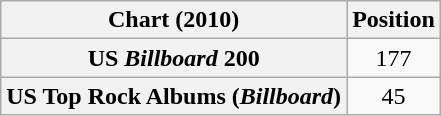<table class="wikitable sortable plainrowheaders" style="text-align:center">
<tr>
<th scope="col">Chart (2010)</th>
<th scope="col">Position</th>
</tr>
<tr>
<th scope="row">US <em>Billboard</em> 200</th>
<td>177</td>
</tr>
<tr>
<th scope="row">US Top Rock Albums (<em>Billboard</em>)</th>
<td>45</td>
</tr>
</table>
